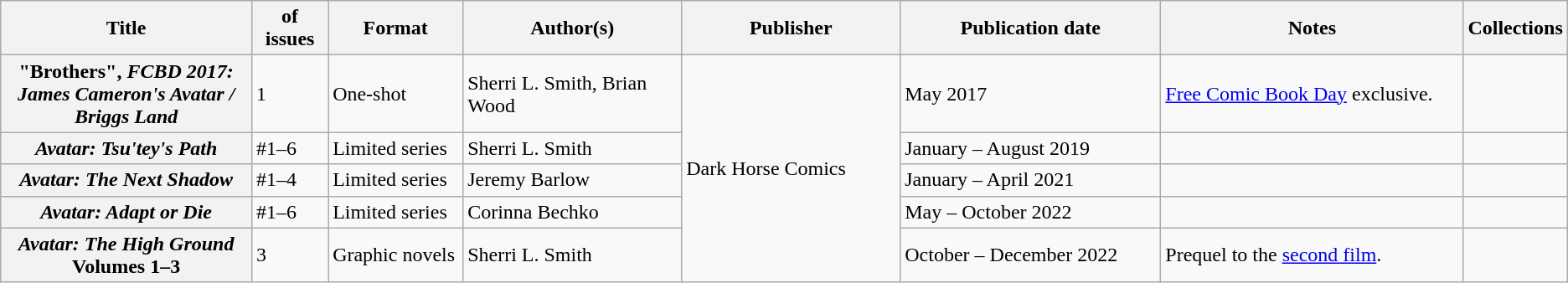<table class="wikitable">
<tr>
<th>Title</th>
<th style="width:40pt"> of issues</th>
<th style="width:75pt">Format</th>
<th style="width:125pt">Author(s)</th>
<th style="width:125pt">Publisher</th>
<th style="width:150pt">Publication date</th>
<th style="width:175pt">Notes</th>
<th>Collections</th>
</tr>
<tr>
<th>"Brothers", <em>FCBD 2017: James Cameron's Avatar / Briggs Land</em></th>
<td>1</td>
<td>One-shot</td>
<td>Sherri L. Smith, Brian Wood</td>
<td rowspan="5">Dark Horse Comics</td>
<td>May 2017</td>
<td><a href='#'>Free Comic Book Day</a> exclusive.</td>
<td></td>
</tr>
<tr>
<th><em>Avatar: Tsu'tey's Path</em></th>
<td>#1–6</td>
<td>Limited series</td>
<td>Sherri L. Smith</td>
<td>January – August 2019</td>
<td></td>
<td></td>
</tr>
<tr>
<th><em>Avatar: The Next Shadow</em></th>
<td>#1–4</td>
<td>Limited series</td>
<td>Jeremy Barlow</td>
<td>January – April 2021</td>
<td></td>
<td></td>
</tr>
<tr>
<th><em>Avatar: Adapt or Die</em></th>
<td>#1–6</td>
<td>Limited series</td>
<td>Corinna Bechko</td>
<td>May – October 2022</td>
<td></td>
<td></td>
</tr>
<tr>
<th><em>Avatar: The High Ground</em> Volumes 1–3</th>
<td>3</td>
<td>Graphic novels</td>
<td>Sherri L. Smith</td>
<td>October – December 2022</td>
<td>Prequel to the <a href='#'>second film</a>.</td>
<td></td>
</tr>
</table>
